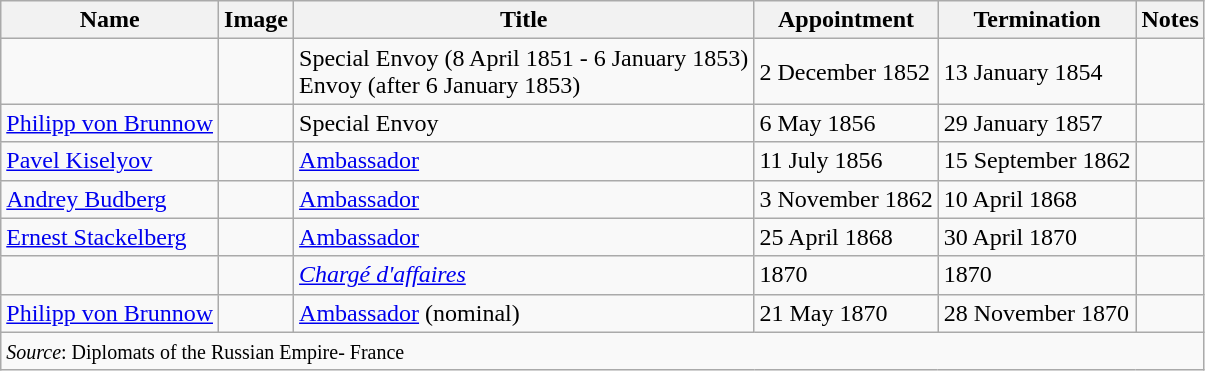<table class="wikitable">
<tr valign="middle">
<th>Name</th>
<th>Image</th>
<th>Title</th>
<th>Appointment</th>
<th>Termination</th>
<th>Notes</th>
</tr>
<tr>
<td></td>
<td></td>
<td>Special Envoy (8 April 1851 - 6 January 1853)<br>Envoy (after 6 January 1853)</td>
<td>2 December 1852</td>
<td>13 January 1854</td>
<td></td>
</tr>
<tr>
<td><a href='#'>Philipp von Brunnow</a></td>
<td></td>
<td>Special Envoy</td>
<td>6 May 1856</td>
<td>29 January 1857</td>
<td></td>
</tr>
<tr>
<td><a href='#'>Pavel Kiselyov</a></td>
<td></td>
<td><a href='#'>Ambassador</a></td>
<td>11 July 1856</td>
<td>15 September 1862</td>
<td></td>
</tr>
<tr>
<td><a href='#'>Andrey Budberg</a></td>
<td></td>
<td><a href='#'>Ambassador</a></td>
<td>3 November 1862</td>
<td>10 April 1868</td>
<td></td>
</tr>
<tr>
<td><a href='#'>Ernest Stackelberg</a></td>
<td></td>
<td><a href='#'>Ambassador</a></td>
<td>25 April 1868</td>
<td>30 April 1870</td>
<td></td>
</tr>
<tr>
<td></td>
<td></td>
<td><em><a href='#'>Chargé d'affaires</a></em></td>
<td>1870</td>
<td>1870</td>
<td></td>
</tr>
<tr>
<td><a href='#'>Philipp von Brunnow</a></td>
<td></td>
<td><a href='#'>Ambassador</a> (nominal)</td>
<td>21 May 1870</td>
<td>28 November 1870</td>
<td></td>
</tr>
<tr>
<td class="unsortable" colspan=6><small><em>Source</em>: Diplomats of the Russian Empire- France</small></td>
</tr>
</table>
